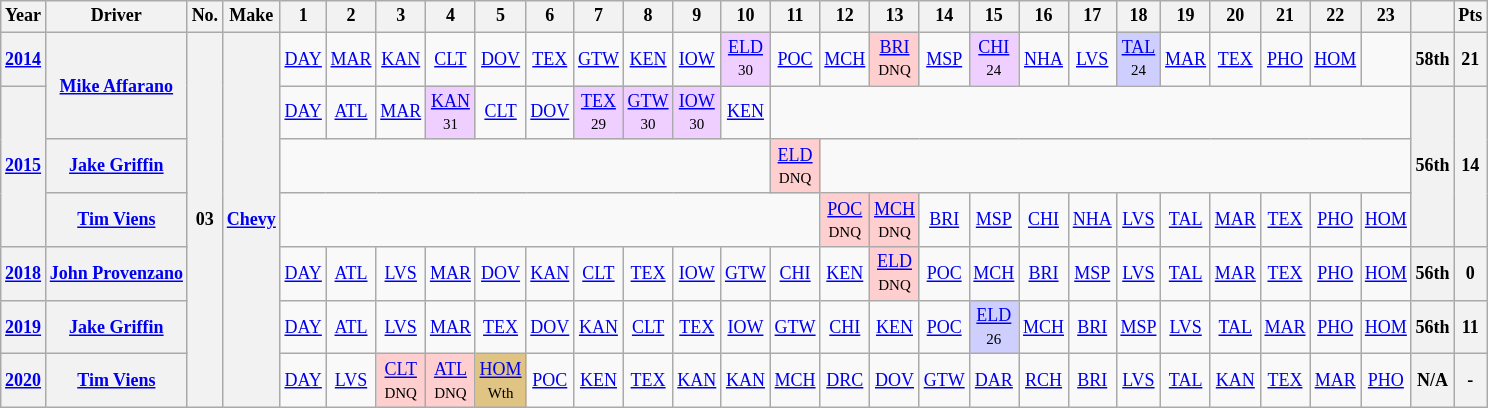<table class="wikitable" style="text-align:center; font-size:75%">
<tr>
<th>Year</th>
<th>Driver</th>
<th>No.</th>
<th>Make</th>
<th>1</th>
<th>2</th>
<th>3</th>
<th>4</th>
<th>5</th>
<th>6</th>
<th>7</th>
<th>8</th>
<th>9</th>
<th>10</th>
<th>11</th>
<th>12</th>
<th>13</th>
<th>14</th>
<th>15</th>
<th>16</th>
<th>17</th>
<th>18</th>
<th>19</th>
<th>20</th>
<th>21</th>
<th>22</th>
<th>23</th>
<th></th>
<th>Pts</th>
</tr>
<tr>
<th><a href='#'>2014</a></th>
<th rowspan=2><a href='#'>Mike Affarano</a></th>
<th rowspan=7>03</th>
<th rowspan=7><a href='#'>Chevy</a></th>
<td><a href='#'>DAY</a></td>
<td><a href='#'>MAR</a></td>
<td><a href='#'>KAN</a></td>
<td><a href='#'>CLT</a></td>
<td><a href='#'>DOV</a></td>
<td><a href='#'>TEX</a></td>
<td><a href='#'>GTW</a></td>
<td><a href='#'>KEN</a></td>
<td><a href='#'>IOW</a></td>
<td style="background:#EFCFFF;"><a href='#'>ELD</a><br><small>30</small></td>
<td><a href='#'>POC</a></td>
<td><a href='#'>MCH</a></td>
<td style="background:#FFCFCF"><a href='#'>BRI</a><br><small>DNQ</small></td>
<td><a href='#'>MSP</a></td>
<td style="background:#EFCFFF;"><a href='#'>CHI</a><br><small>24</small></td>
<td><a href='#'>NHA</a></td>
<td><a href='#'>LVS</a></td>
<td style="background:#CFCFFF;"><a href='#'>TAL</a><br><small>24</small></td>
<td><a href='#'>MAR</a></td>
<td><a href='#'>TEX</a></td>
<td><a href='#'>PHO</a></td>
<td><a href='#'>HOM</a></td>
<td></td>
<th>58th</th>
<th>21</th>
</tr>
<tr>
<th rowspan=3><a href='#'>2015</a></th>
<td><a href='#'>DAY</a></td>
<td><a href='#'>ATL</a></td>
<td><a href='#'>MAR</a></td>
<td style="background:#EFCFFF;"><a href='#'>KAN</a><br><small>31</small></td>
<td><a href='#'>CLT</a></td>
<td><a href='#'>DOV</a></td>
<td style="background:#EFCFFF;"><a href='#'>TEX</a><br><small>29</small></td>
<td style="background:#EFCFFF;"><a href='#'>GTW</a><br><small>30</small></td>
<td style="background:#EFCFFF;"><a href='#'>IOW</a><br><small>30</small></td>
<td><a href='#'>KEN</a></td>
<td colspan=13></td>
<th rowspan=3>56th</th>
<th rowspan=3>14</th>
</tr>
<tr>
<th><a href='#'>Jake Griffin</a></th>
<td colspan=10></td>
<td style="background:#FFCFCF;"><a href='#'>ELD</a><br><small>DNQ</small></td>
<td colspan=12></td>
</tr>
<tr>
<th><a href='#'>Tim Viens</a></th>
<td colspan=11></td>
<td style="background:#FFCFCF;"><a href='#'>POC</a><br><small>DNQ</small></td>
<td style="background:#FFCFCF;"><a href='#'>MCH</a><br><small>DNQ</small></td>
<td><a href='#'>BRI</a></td>
<td><a href='#'>MSP</a></td>
<td><a href='#'>CHI</a></td>
<td><a href='#'>NHA</a></td>
<td><a href='#'>LVS</a></td>
<td><a href='#'>TAL</a></td>
<td><a href='#'>MAR</a></td>
<td><a href='#'>TEX</a></td>
<td><a href='#'>PHO</a></td>
<td><a href='#'>HOM</a></td>
</tr>
<tr>
<th><a href='#'>2018</a></th>
<th><a href='#'>John Provenzano</a></th>
<td><a href='#'>DAY</a></td>
<td><a href='#'>ATL</a></td>
<td><a href='#'>LVS</a></td>
<td><a href='#'>MAR</a></td>
<td><a href='#'>DOV</a></td>
<td><a href='#'>KAN</a></td>
<td><a href='#'>CLT</a></td>
<td><a href='#'>TEX</a></td>
<td><a href='#'>IOW</a></td>
<td><a href='#'>GTW</a></td>
<td><a href='#'>CHI</a></td>
<td><a href='#'>KEN</a></td>
<td style="background:#FFCFCF;"><a href='#'>ELD</a><br><small>DNQ</small></td>
<td><a href='#'>POC</a></td>
<td><a href='#'>MCH</a></td>
<td><a href='#'>BRI</a></td>
<td><a href='#'>MSP</a></td>
<td><a href='#'>LVS</a></td>
<td><a href='#'>TAL</a></td>
<td><a href='#'>MAR</a></td>
<td><a href='#'>TEX</a></td>
<td><a href='#'>PHO</a></td>
<td><a href='#'>HOM</a></td>
<th>56th</th>
<th>0</th>
</tr>
<tr>
<th><a href='#'>2019</a></th>
<th><a href='#'>Jake Griffin</a></th>
<td><a href='#'>DAY</a></td>
<td><a href='#'>ATL</a></td>
<td><a href='#'>LVS</a></td>
<td><a href='#'>MAR</a></td>
<td><a href='#'>TEX</a></td>
<td><a href='#'>DOV</a></td>
<td><a href='#'>KAN</a></td>
<td><a href='#'>CLT</a></td>
<td><a href='#'>TEX</a></td>
<td><a href='#'>IOW</a></td>
<td><a href='#'>GTW</a></td>
<td><a href='#'>CHI</a></td>
<td><a href='#'>KEN</a></td>
<td><a href='#'>POC</a></td>
<td style="background:#CFCFFF;"><a href='#'>ELD</a><br><small>26</small></td>
<td><a href='#'>MCH</a></td>
<td><a href='#'>BRI</a></td>
<td><a href='#'>MSP</a></td>
<td><a href='#'>LVS</a></td>
<td><a href='#'>TAL</a></td>
<td><a href='#'>MAR</a></td>
<td><a href='#'>PHO</a></td>
<td><a href='#'>HOM</a></td>
<th>56th</th>
<th>11</th>
</tr>
<tr>
<th><a href='#'>2020</a></th>
<th><a href='#'>Tim Viens</a></th>
<td><a href='#'>DAY</a></td>
<td><a href='#'>LVS</a></td>
<td style="background:#FFCFCF;"><a href='#'>CLT</a><br><small>DNQ</small></td>
<td style="background:#FFCFCF;"><a href='#'>ATL</a><br><small>DNQ</small></td>
<td style="background:#DFC484;"><a href='#'>HOM</a><br><small>Wth</small></td>
<td><a href='#'>POC</a></td>
<td><a href='#'>KEN</a></td>
<td><a href='#'>TEX</a></td>
<td><a href='#'>KAN</a></td>
<td><a href='#'>KAN</a></td>
<td><a href='#'>MCH</a></td>
<td><a href='#'>DRC</a></td>
<td><a href='#'>DOV</a></td>
<td><a href='#'>GTW</a></td>
<td><a href='#'>DAR</a></td>
<td><a href='#'>RCH</a></td>
<td><a href='#'>BRI</a></td>
<td><a href='#'>LVS</a></td>
<td><a href='#'>TAL</a></td>
<td><a href='#'>KAN</a></td>
<td><a href='#'>TEX</a></td>
<td><a href='#'>MAR</a></td>
<td><a href='#'>PHO</a></td>
<th>N/A</th>
<th>-</th>
</tr>
</table>
